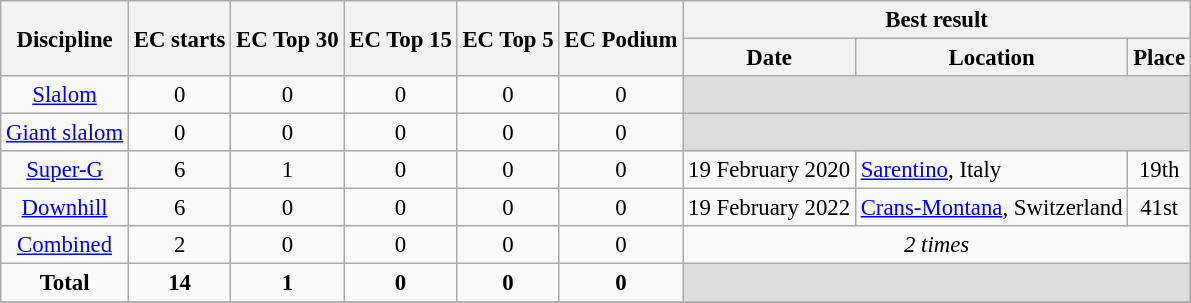<table class="wikitable" style="text-align:center; font-size:95%;">
<tr>
<th rowspan=2>Discipline</th>
<th rowspan=2>EC starts</th>
<th rowspan=2>EC Top 30</th>
<th rowspan=2>EC Top 15</th>
<th rowspan=2>EC Top 5</th>
<th rowspan=2>EC Podium</th>
<th colspan=3>Best result</th>
</tr>
<tr>
<th>Date</th>
<th>Location</th>
<th>Place</th>
</tr>
<tr>
<td align=center><a href='#'>Slalom</a></td>
<td align=center>0</td>
<td align=center>0</td>
<td align=center>0</td>
<td align=center>0</td>
<td align=center>0</td>
<td colspan=3 bgcolor=#DCDCDC></td>
</tr>
<tr>
<td align=center><a href='#'>Giant slalom</a></td>
<td align=center>0</td>
<td align=center>0</td>
<td align=center>0</td>
<td align=center>0</td>
<td align=center>0</td>
<td colspan=3 bgcolor=#DCDCDC></td>
</tr>
<tr>
<td align=center><a href='#'>Super-G</a></td>
<td align=center>6</td>
<td align=center>1</td>
<td align=center>0</td>
<td align=center>0</td>
<td align=center>0</td>
<td align=left>19 February 2020</td>
<td align=left> <a href='#'>Sarentino</a>, Italy</td>
<td>19th</td>
</tr>
<tr>
<td align=center><a href='#'>Downhill</a></td>
<td align=center>6</td>
<td align=center>0</td>
<td align=center>0</td>
<td align=center>0</td>
<td align=center>0</td>
<td align=left>19 February 2022</td>
<td align=left> <a href='#'>Crans-Montana</a>, Switzerland</td>
<td>41st</td>
</tr>
<tr>
<td align=center><a href='#'>Combined</a></td>
<td align=center>2</td>
<td align=center>0</td>
<td align=center>0</td>
<td align=center>0</td>
<td align=center>0</td>
<td colspan=3> <em>2 times</em></td>
</tr>
<tr>
<td align=center><strong>Total</strong></td>
<td align=center><strong>14</strong></td>
<td align=center><strong>1</strong></td>
<td align=center><strong>0</strong></td>
<td align=center><strong>0</strong></td>
<td align=center><strong>0</strong></td>
<td colspan=3 bgcolor=#DCDCDC></td>
</tr>
<tr>
</tr>
</table>
